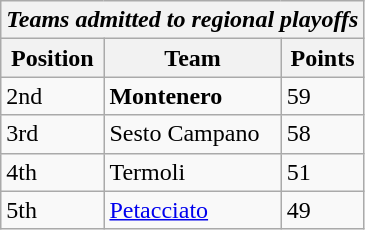<table class="wikitable">
<tr>
<th colspan="3"><em>Teams admitted to regional playoffs</em></th>
</tr>
<tr>
<th>Position</th>
<th>Team</th>
<th>Points</th>
</tr>
<tr>
<td>2nd</td>
<td><strong>Montenero</strong></td>
<td>59</td>
</tr>
<tr>
<td>3rd</td>
<td>Sesto Campano</td>
<td>58</td>
</tr>
<tr>
<td>4th</td>
<td>Termoli</td>
<td>51</td>
</tr>
<tr>
<td>5th</td>
<td><a href='#'>Petacciato</a></td>
<td>49</td>
</tr>
</table>
